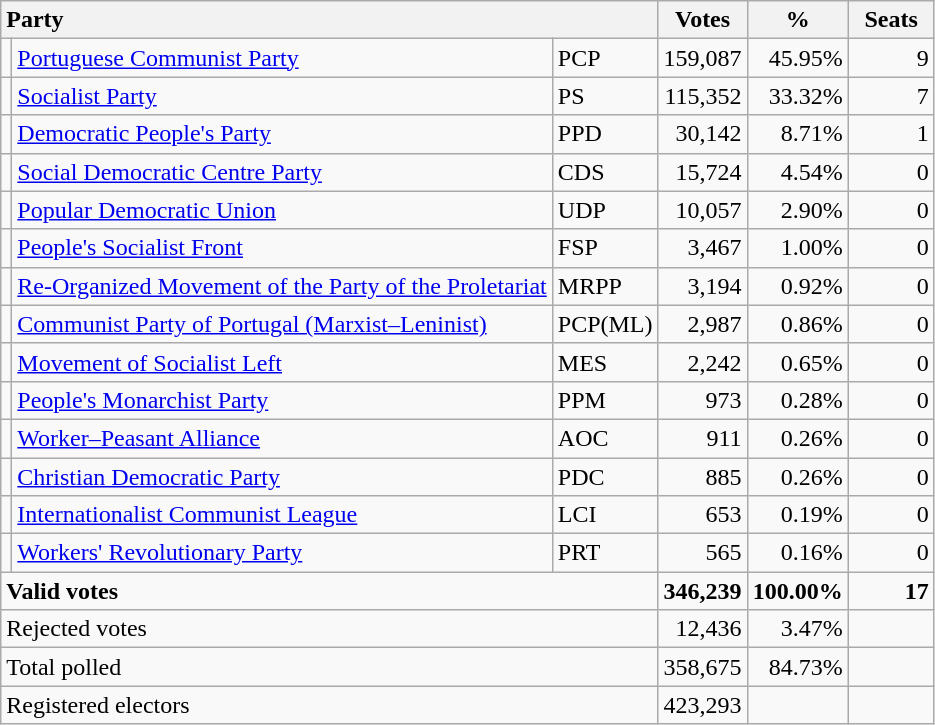<table class="wikitable" border="1" style="text-align:right;">
<tr>
<th style="text-align:left;" colspan=3>Party</th>
<th align=center width="50">Votes</th>
<th align=center width="50">%</th>
<th align=center width="50">Seats</th>
</tr>
<tr>
<td></td>
<td align=left><a href='#'>Portuguese Communist Party</a></td>
<td align=left>PCP</td>
<td>159,087</td>
<td>45.95%</td>
<td>9</td>
</tr>
<tr>
<td></td>
<td align=left><a href='#'>Socialist Party</a></td>
<td align=left>PS</td>
<td>115,352</td>
<td>33.32%</td>
<td>7</td>
</tr>
<tr>
<td></td>
<td align=left><a href='#'>Democratic People's Party</a></td>
<td align=left>PPD</td>
<td>30,142</td>
<td>8.71%</td>
<td>1</td>
</tr>
<tr>
<td></td>
<td align=left style="white-space: nowrap;"><a href='#'>Social Democratic Centre Party</a></td>
<td align=left>CDS</td>
<td>15,724</td>
<td>4.54%</td>
<td>0</td>
</tr>
<tr>
<td></td>
<td align=left><a href='#'>Popular Democratic Union</a></td>
<td align=left>UDP</td>
<td>10,057</td>
<td>2.90%</td>
<td>0</td>
</tr>
<tr>
<td></td>
<td align=left><a href='#'>People's Socialist Front</a></td>
<td align=left>FSP</td>
<td>3,467</td>
<td>1.00%</td>
<td>0</td>
</tr>
<tr>
<td></td>
<td align=left><a href='#'>Re-Organized Movement of the Party of the Proletariat</a></td>
<td align=left>MRPP</td>
<td>3,194</td>
<td>0.92%</td>
<td>0</td>
</tr>
<tr>
<td></td>
<td align=left><a href='#'>Communist Party of Portugal (Marxist–Leninist)</a></td>
<td align=left>PCP(ML)</td>
<td>2,987</td>
<td>0.86%</td>
<td>0</td>
</tr>
<tr>
<td></td>
<td align=left><a href='#'>Movement of Socialist Left</a></td>
<td align=left>MES</td>
<td>2,242</td>
<td>0.65%</td>
<td>0</td>
</tr>
<tr>
<td></td>
<td align=left><a href='#'>People's Monarchist Party</a></td>
<td align=left>PPM</td>
<td>973</td>
<td>0.28%</td>
<td>0</td>
</tr>
<tr>
<td></td>
<td align=left><a href='#'>Worker–Peasant Alliance</a></td>
<td align=left>AOC</td>
<td>911</td>
<td>0.26%</td>
<td>0</td>
</tr>
<tr>
<td></td>
<td align=left style="white-space: nowrap;"><a href='#'>Christian Democratic Party</a></td>
<td align=left>PDC</td>
<td>885</td>
<td>0.26%</td>
<td>0</td>
</tr>
<tr>
<td></td>
<td align=left><a href='#'>Internationalist Communist League</a></td>
<td align=left>LCI</td>
<td>653</td>
<td>0.19%</td>
<td>0</td>
</tr>
<tr>
<td></td>
<td align=left><a href='#'>Workers' Revolutionary Party</a></td>
<td align=left>PRT</td>
<td>565</td>
<td>0.16%</td>
<td>0</td>
</tr>
<tr style="font-weight:bold">
<td align=left colspan=3>Valid votes</td>
<td>346,239</td>
<td>100.00%</td>
<td>17</td>
</tr>
<tr>
<td align=left colspan=3>Rejected votes</td>
<td>12,436</td>
<td>3.47%</td>
<td></td>
</tr>
<tr>
<td align=left colspan=3>Total polled</td>
<td>358,675</td>
<td>84.73%</td>
<td></td>
</tr>
<tr>
<td align=left colspan=3>Registered electors</td>
<td>423,293</td>
<td></td>
<td></td>
</tr>
</table>
